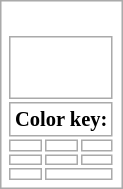<table class="wikitable floatright" style="background: none";>
<tr>
<td><br><table class="floatright" style="font-size: 90%";>
<tr>
<td colspan=3><br>


<br>







</td>
</tr>
<tr style="font-size: 95%";>
<td colspan=3><strong>Color key:</strong></td>
</tr>
<tr style="font-size: 95%";>
<td></td>
<td></td>
<td></td>
</tr>
<tr style="font-size: 95%";>
<td></td>
<td></td>
<td></td>
</tr>
<tr style="font-size: 95%";>
<td></td>
<td colspan=2></td>
</tr>
</table>
</td>
</tr>
</table>
